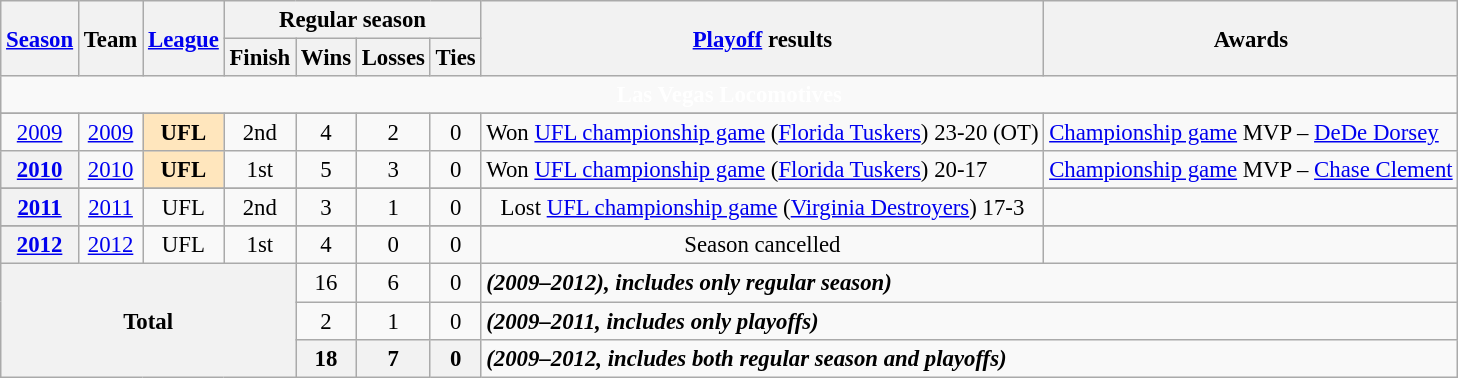<table class="wikitable" style="font-size: 95%">
<tr>
<th rowspan="2"><a href='#'>Season</a></th>
<th rowspan="2">Team</th>
<th rowspan="2"><a href='#'>League</a></th>
<th colspan="4">Regular season</th>
<th rowspan="2"><a href='#'>Playoff</a> results</th>
<th rowspan="2">Awards</th>
</tr>
<tr>
<th>Finish</th>
<th>Wins</th>
<th>Losses</th>
<th>Ties</th>
</tr>
<tr>
<td align="center" Colspan="11" style="background-color:#CB092E}; color: white; text-align: center;"><strong>Las Vegas Locomotives</strong></td>
</tr>
<tr align="center">
</tr>
<tr>
<td style="text-align:center;"><a href='#'>2009</a></td>
<td style="text-align:center;"><a href='#'>2009</a></td>
<td bgcolor="#FFE6BD" style="text-align:center;"><strong>UFL</strong></td>
<td style="text-align:center;">2nd</td>
<td style="text-align:center;">4</td>
<td style="text-align:center;">2</td>
<td style="text-align:center;">0</td>
<td>Won <a href='#'>UFL championship game</a> (<a href='#'>Florida Tuskers</a>) 23-20 (OT)</td>
<td><a href='#'>Championship game</a> MVP – <a href='#'>DeDe Dorsey</a></td>
</tr>
<tr>
<th style="text-align:center;"><a href='#'>2010</a></th>
<td style="text-align:center;"><a href='#'>2010</a></td>
<td bgcolor="#FFE6BD" style="text-align:center;"><strong>UFL</strong></td>
<td style="text-align:center;">1st</td>
<td style="text-align:center;">5</td>
<td style="text-align:center;">3</td>
<td style="text-align:center;">0</td>
<td>Won <a href='#'>UFL championship game</a> (<a href='#'>Florida Tuskers</a>) 20-17</td>
<td><a href='#'>Championship game</a> MVP – <a href='#'>Chase Clement</a></td>
</tr>
<tr>
</tr>
<tr align="center">
<th style="text-align:center;"><a href='#'>2011</a></th>
<td style="text-align:center;"><a href='#'>2011</a></td>
<td style="text-align:center;">UFL</td>
<td style="text-align:center;">2nd</td>
<td style="text-align:center;">3</td>
<td style="text-align:center;">1</td>
<td style="text-align:center;">0</td>
<td>Lost <a href='#'>UFL championship game</a> (<a href='#'>Virginia Destroyers</a>) 17-3</td>
<td></td>
</tr>
<tr>
</tr>
<tr align="center">
<th style="text-align:center;"><a href='#'>2012</a></th>
<td style="text-align:center;"><a href='#'>2012</a></td>
<td style="text-align:center;">UFL</td>
<td style="text-align:center;">1st</td>
<td style="text-align:center;">4</td>
<td style="text-align:center;">0</td>
<td style="text-align:center;">0</td>
<td>Season cancelled</td>
<td></td>
</tr>
<tr>
<th style="text-align:center;" rowspan="3" colspan="4">Total</th>
<td style="text-align:center;">16</td>
<td style="text-align:center;">6</td>
<td style="text-align:center;">0</td>
<td colSpan="2"><strong><em>(2009–2012), includes only regular season)</em></strong></td>
</tr>
<tr>
<td style="text-align:center;">2</td>
<td style="text-align:center;">1</td>
<td style="text-align:center;">0</td>
<td colSpan="2"><strong><em>(2009–2011, includes only playoffs)</em></strong></td>
</tr>
<tr>
<th style="text-align:center;">18</th>
<th style="text-align:center;">7</th>
<th style="text-align:center;">0</th>
<td colSpan="2"><strong><em>(2009–2012, includes both regular season and playoffs)</em></strong></td>
</tr>
</table>
